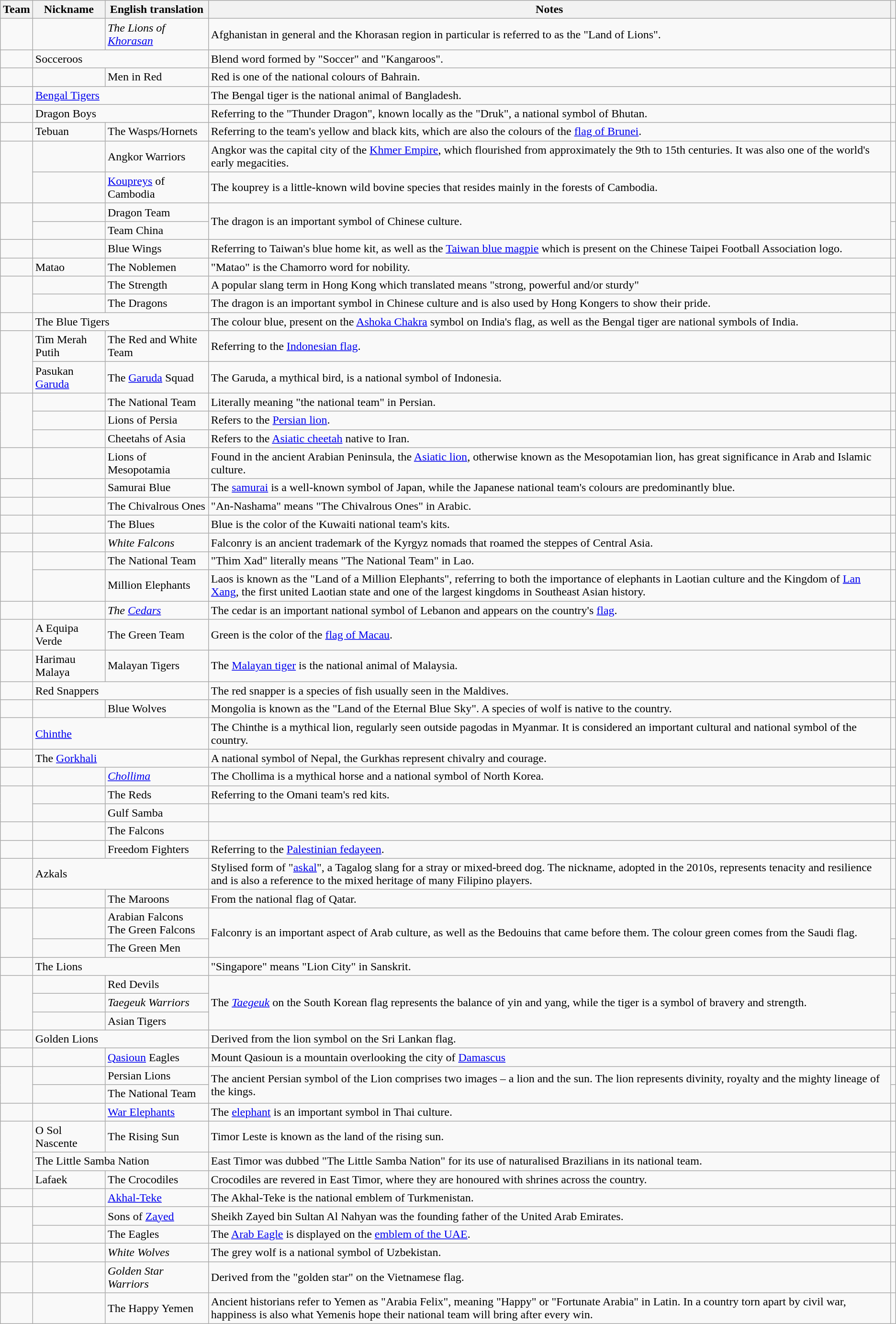<table class="wikitable sortable">
<tr>
<th>Team</th>
<th>Nickname</th>
<th>English translation</th>
<th>Notes</th>
<th></th>
</tr>
<tr>
<td></td>
<td><br></td>
<td><em>The Lions of <a href='#'>Khorasan</a></em></td>
<td>Afghanistan in general and the Khorasan region in particular is referred to as the "Land of Lions".</td>
<td></td>
</tr>
<tr>
<td></td>
<td colspan="2">Socceroos</td>
<td>Blend word formed by "Soccer" and "Kangaroos".</td>
<td></td>
</tr>
<tr>
<td></td>
<td></td>
<td>Men in Red</td>
<td>Red is one of the national colours of Bahrain.</td>
<td></td>
</tr>
<tr>
<td></td>
<td colspan="2"><a href='#'>Bengal Tigers</a></td>
<td>The Bengal tiger is the national animal of Bangladesh.</td>
<td></td>
</tr>
<tr>
<td></td>
<td colspan="2">Dragon Boys</td>
<td>Referring to the "Thunder Dragon", known locally as the "Druk", a national symbol of Bhutan.</td>
<td></td>
</tr>
<tr>
<td></td>
<td>Tebuan</td>
<td>The Wasps/Hornets</td>
<td>Referring to the team's yellow and black kits, which are also the colours of the <a href='#'>flag of Brunei</a>.</td>
<td></td>
</tr>
<tr>
<td rowspan="2"></td>
<td></td>
<td>Angkor Warriors</td>
<td>Angkor was the capital city of the <a href='#'>Khmer Empire</a>, which flourished from approximately the 9th to 15th centuries. It was also one of the world's early megacities.</td>
<td></td>
</tr>
<tr>
<td></td>
<td><a href='#'>Koupreys</a> of Cambodia</td>
<td>The kouprey is a little-known wild bovine species that resides mainly in the forests of Cambodia.</td>
<td></td>
</tr>
<tr>
<td rowspan="2"></td>
<td></td>
<td>Dragon Team</td>
<td rowspan="2">The dragon is an important symbol of Chinese culture.</td>
<td></td>
</tr>
<tr>
<td></td>
<td>Team China</td>
<td></td>
</tr>
<tr>
<td></td>
<td></td>
<td>Blue Wings</td>
<td>Referring to Taiwan's blue home kit, as well as the <a href='#'>Taiwan blue magpie</a> which is present on the Chinese Taipei Football Association logo.</td>
<td></td>
</tr>
<tr>
<td></td>
<td>Matao</td>
<td>The Noblemen</td>
<td>"Matao" is the Chamorro word for nobility.</td>
<td></td>
</tr>
<tr>
<td rowspan="2"></td>
<td></td>
<td>The Strength</td>
<td>A popular slang term in Hong Kong which translated means "strong, powerful and/or sturdy"</td>
<td rowspan="2"></td>
</tr>
<tr>
<td></td>
<td>The Dragons</td>
<td>The dragon is an important symbol in Chinese culture and is also used by Hong Kongers to show their pride.</td>
</tr>
<tr>
<td></td>
<td colspan="2">The Blue Tigers</td>
<td>The colour blue, present on the <a href='#'>Ashoka Chakra</a> symbol on India's flag, as well as the Bengal tiger are national symbols of India.</td>
<td></td>
</tr>
<tr>
<td rowspan="2"></td>
<td>Tim Merah Putih</td>
<td>The Red and White Team</td>
<td>Referring to the <a href='#'>Indonesian flag</a>.</td>
<td></td>
</tr>
<tr>
<td>Pasukan <a href='#'>Garuda</a></td>
<td>The <a href='#'>Garuda</a> Squad</td>
<td>The Garuda, a mythical bird, is a national symbol of Indonesia.</td>
<td></td>
</tr>
<tr>
<td rowspan="3"></td>
<td><br></td>
<td>The National Team</td>
<td>Literally meaning "the national team" in Persian.</td>
<td></td>
</tr>
<tr>
<td><br></td>
<td>Lions of Persia</td>
<td>Refers to the <a href='#'>Persian lion</a>.</td>
<td></td>
</tr>
<tr>
<td><br></td>
<td>Cheetahs of Asia</td>
<td>Refers to the <a href='#'>Asiatic cheetah</a> native to Iran.</td>
<td></td>
</tr>
<tr>
<td></td>
<td><br></td>
<td>Lions of Mesopotamia</td>
<td>Found in the ancient Arabian Peninsula, the <a href='#'>Asiatic lion</a>, otherwise known as the Mesopotamian lion, has great significance in Arab and Islamic culture.</td>
<td></td>
</tr>
<tr>
<td></td>
<td></td>
<td>Samurai Blue</td>
<td>The <a href='#'>samurai</a> is a well-known symbol of Japan, while the Japanese national team's colours are predominantly blue.</td>
<td></td>
</tr>
<tr>
<td></td>
<td><br></td>
<td>The Chivalrous Ones</td>
<td>"An-Nashama" means "The Chivalrous Ones" in Arabic.</td>
<td></td>
</tr>
<tr>
<td></td>
<td><br></td>
<td>The Blues</td>
<td>Blue is the color of the Kuwaiti national team's kits.</td>
<td></td>
</tr>
<tr>
<td></td>
<td></td>
<td><em>White Falcons</em></td>
<td>Falconry is an ancient trademark of the Kyrgyz nomads that roamed the steppes of Central Asia.</td>
<td></td>
</tr>
<tr>
<td rowspan="2"></td>
<td><br></td>
<td>The National Team</td>
<td>"Thim Xad" literally means "The National Team" in Lao.</td>
<td></td>
</tr>
<tr>
<td><br></td>
<td>Million Elephants</td>
<td>Laos is known as the "Land of a Million Elephants", referring to both the importance of elephants in Laotian culture and the Kingdom of <a href='#'>Lan Xang</a>, the first united Laotian state and one of the largest kingdoms in Southeast Asian history.</td>
<td></td>
</tr>
<tr>
<td></td>
<td><br></td>
<td><em>The <a href='#'>Cedars</a></em></td>
<td>The cedar is an important national symbol of Lebanon and appears on the country's <a href='#'>flag</a>.</td>
<td></td>
</tr>
<tr>
<td></td>
<td>A Equipa Verde</td>
<td>The Green Team</td>
<td>Green is the color of the <a href='#'>flag of Macau</a>.</td>
<td></td>
</tr>
<tr>
<td></td>
<td>Harimau Malaya</td>
<td>Malayan Tigers</td>
<td>The <a href='#'>Malayan tiger</a> is the national animal of Malaysia.</td>
<td></td>
</tr>
<tr>
<td></td>
<td colspan="2">Red Snappers</td>
<td>The red snapper is a species of fish usually seen in the Maldives.</td>
<td></td>
</tr>
<tr>
<td></td>
<td><br></td>
<td>Blue Wolves</td>
<td>Mongolia is known as the "Land of the Eternal Blue Sky". A species of wolf is native to the country.</td>
<td></td>
</tr>
<tr>
<td></td>
<td colspan="2"><a href='#'>Chinthe</a></td>
<td>The Chinthe is a mythical lion, regularly seen outside pagodas in Myanmar. It is considered an important cultural and national symbol of the country.</td>
<td></td>
</tr>
<tr>
<td></td>
<td colspan="2">The <a href='#'>Gorkhali</a></td>
<td>A national symbol of Nepal, the Gurkhas represent chivalry and courage.</td>
<td></td>
</tr>
<tr>
<td></td>
<td></td>
<td><em><a href='#'>Chollima</a></em></td>
<td>The Chollima is a mythical horse and a national symbol of North Korea.</td>
<td></td>
</tr>
<tr>
<td rowspan="2"></td>
<td></td>
<td>The Reds</td>
<td>Referring to the Omani team's red kits.</td>
<td></td>
</tr>
<tr>
<td></td>
<td>Gulf Samba</td>
<td></td>
<td></td>
</tr>
<tr>
<td></td>
<td><br></td>
<td>The Falcons</td>
<td></td>
<td></td>
</tr>
<tr>
<td></td>
<td><br></td>
<td>Freedom Fighters</td>
<td>Referring to the <a href='#'>Palestinian fedayeen</a>.</td>
<td></td>
</tr>
<tr>
<td></td>
<td colspan="2">Azkals</td>
<td>Stylised form of "<a href='#'>askal</a>", a Tagalog slang for a stray or mixed-breed dog. The nickname, adopted in the 2010s, represents tenacity and resilience and is also a reference to the mixed heritage of many Filipino players.</td>
<td></td>
</tr>
<tr>
<td></td>
<td></td>
<td>The Maroons</td>
<td>From the national flag of Qatar.</td>
<td></td>
</tr>
<tr>
<td rowspan="2"></td>
<td><br></td>
<td>Arabian Falcons<br>The Green Falcons</td>
<td rowspan="2">Falconry is an important aspect of Arab culture, as well as the Bedouins that came before them. The colour green comes from the Saudi flag.</td>
<td></td>
</tr>
<tr>
<td></td>
<td>The Green Men</td>
<td></td>
</tr>
<tr>
<td></td>
<td colspan="2">The Lions</td>
<td>"Singapore" means "Lion City" in Sanskrit.</td>
<td></td>
</tr>
<tr>
<td rowspan="3"></td>
<td></td>
<td>Red Devils</td>
<td rowspan="3">The <em><a href='#'>Taegeuk</a></em> on the South Korean flag represents the balance of yin and yang, while the tiger is a symbol of bravery and strength.</td>
<td></td>
</tr>
<tr>
<td></td>
<td><em>Taegeuk Warriors</em></td>
<td></td>
</tr>
<tr>
<td></td>
<td>Asian Tigers</td>
<td></td>
</tr>
<tr>
<td></td>
<td colspan="2">Golden Lions</td>
<td>Derived from the lion symbol on the Sri Lankan flag.</td>
<td></td>
</tr>
<tr>
<td></td>
<td></td>
<td><a href='#'>Qasioun</a> Eagles</td>
<td>Mount Qasioun is a mountain overlooking the city of <a href='#'>Damascus</a></td>
<td></td>
</tr>
<tr>
<td rowspan="2"></td>
<td></td>
<td>Persian Lions</td>
<td rowspan="2">The ancient Persian symbol of the Lion comprises two images – a lion and the sun. The lion represents divinity, royalty and the mighty lineage of the kings.</td>
<td></td>
</tr>
<tr>
<td></td>
<td>The National Team</td>
<td></td>
</tr>
<tr>
<td></td>
<td></td>
<td><a href='#'>War Elephants</a></td>
<td>The <a href='#'>elephant</a> is an important symbol in Thai culture.</td>
<td></td>
</tr>
<tr>
<td rowspan="3"></td>
<td>O Sol Nascente</td>
<td>The Rising Sun</td>
<td>Timor Leste is known as the land of the rising sun.</td>
<td></td>
</tr>
<tr>
<td colspan="2">The Little Samba Nation</td>
<td>East Timor was dubbed "The Little Samba Nation" for its use of naturalised Brazilians in its national team.</td>
<td></td>
</tr>
<tr>
<td>Lafaek</td>
<td>The Crocodiles</td>
<td>Crocodiles are revered in East Timor, where they are honoured with shrines across the country.</td>
<td></td>
</tr>
<tr>
<td></td>
<td></td>
<td><a href='#'>Akhal-Teke</a></td>
<td>The Akhal-Teke is the national emblem of Turkmenistan.</td>
<td></td>
</tr>
<tr>
<td rowspan="2"></td>
<td></td>
<td>Sons of <a href='#'>Zayed</a></td>
<td>Sheikh Zayed bin Sultan Al Nahyan was the founding father of the United Arab Emirates.</td>
<td></td>
</tr>
<tr>
<td></td>
<td>The Eagles</td>
<td>The <a href='#'>Arab Eagle</a> is displayed on the <a href='#'>emblem of the UAE</a>.</td>
<td></td>
</tr>
<tr>
<td></td>
<td></td>
<td><em>White Wolves</em></td>
<td>The grey wolf is a national symbol of Uzbekistan.</td>
<td></td>
</tr>
<tr>
<td></td>
<td></td>
<td><em>Golden Star Warriors</em></td>
<td>Derived from the "golden star" on the Vietnamese flag.</td>
<td></td>
</tr>
<tr>
<td></td>
<td></td>
<td>The Happy Yemen</td>
<td>Ancient historians refer to Yemen as "Arabia Felix", meaning "Happy" or "Fortunate Arabia" in Latin. In a country torn apart by civil war, happiness is also what Yemenis hope their national team will bring after every win.</td>
<td></td>
</tr>
</table>
